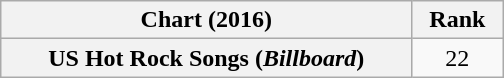<table class="wikitable plainrowheaders">
<tr>
<th style="width: 200pt;">Chart (2016)</th>
<th style="width: 40pt;">Rank</th>
</tr>
<tr>
<th scope="row">US Hot Rock Songs (<em>Billboard</em>)</th>
<td align="center">22</td>
</tr>
</table>
